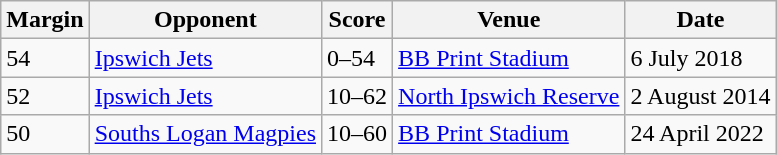<table class="wikitable">
<tr>
<th>Margin</th>
<th>Opponent</th>
<th>Score</th>
<th>Venue</th>
<th>Date</th>
</tr>
<tr>
<td>54</td>
<td><a href='#'>Ipswich Jets</a></td>
<td>0–54</td>
<td><a href='#'>BB Print Stadium</a></td>
<td>6 July 2018</td>
</tr>
<tr>
<td>52</td>
<td><a href='#'>Ipswich Jets</a></td>
<td>10–62</td>
<td><a href='#'>North Ipswich Reserve</a></td>
<td>2 August 2014</td>
</tr>
<tr>
<td>50</td>
<td><a href='#'>Souths Logan Magpies</a></td>
<td>10–60</td>
<td><a href='#'>BB Print Stadium</a></td>
<td>24 April 2022</td>
</tr>
</table>
